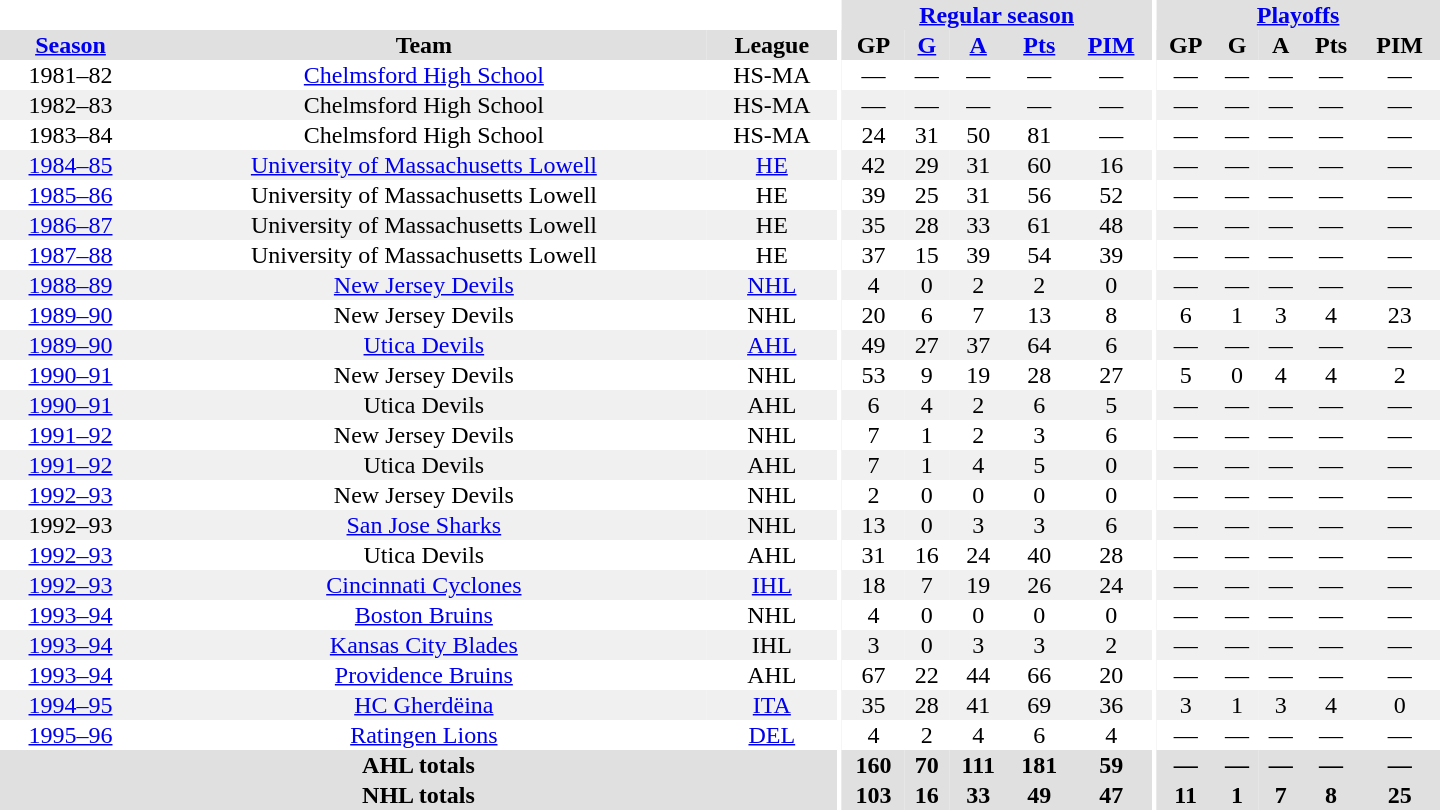<table border="0" cellpadding="1" cellspacing="0" style="text-align:center; width:60em">
<tr bgcolor="#e0e0e0">
<th colspan="3" bgcolor="#ffffff"></th>
<th rowspan="100" bgcolor="#ffffff"></th>
<th colspan="5"><a href='#'>Regular season</a></th>
<th rowspan="100" bgcolor="#ffffff"></th>
<th colspan="5"><a href='#'>Playoffs</a></th>
</tr>
<tr bgcolor="#e0e0e0">
<th><a href='#'>Season</a></th>
<th>Team</th>
<th>League</th>
<th>GP</th>
<th><a href='#'>G</a></th>
<th><a href='#'>A</a></th>
<th><a href='#'>Pts</a></th>
<th><a href='#'>PIM</a></th>
<th>GP</th>
<th>G</th>
<th>A</th>
<th>Pts</th>
<th>PIM</th>
</tr>
<tr>
<td>1981–82</td>
<td><a href='#'>Chelmsford High School</a></td>
<td>HS-MA</td>
<td>—</td>
<td>—</td>
<td>—</td>
<td>—</td>
<td>—</td>
<td>—</td>
<td>—</td>
<td>—</td>
<td>—</td>
<td>—</td>
</tr>
<tr bgcolor="#f0f0f0">
<td>1982–83</td>
<td>Chelmsford High School</td>
<td>HS-MA</td>
<td>—</td>
<td>—</td>
<td>—</td>
<td>—</td>
<td>—</td>
<td>—</td>
<td>—</td>
<td>—</td>
<td>—</td>
<td>—</td>
</tr>
<tr>
<td>1983–84</td>
<td>Chelmsford High School</td>
<td>HS-MA</td>
<td>24</td>
<td>31</td>
<td>50</td>
<td>81</td>
<td>—</td>
<td>—</td>
<td>—</td>
<td>—</td>
<td>—</td>
<td>—</td>
</tr>
<tr bgcolor="#f0f0f0">
<td><a href='#'>1984–85</a></td>
<td><a href='#'>University of Massachusetts Lowell</a></td>
<td><a href='#'>HE</a></td>
<td>42</td>
<td>29</td>
<td>31</td>
<td>60</td>
<td>16</td>
<td>—</td>
<td>—</td>
<td>—</td>
<td>—</td>
<td>—</td>
</tr>
<tr>
<td><a href='#'>1985–86</a></td>
<td>University of Massachusetts Lowell</td>
<td>HE</td>
<td>39</td>
<td>25</td>
<td>31</td>
<td>56</td>
<td>52</td>
<td>—</td>
<td>—</td>
<td>—</td>
<td>—</td>
<td>—</td>
</tr>
<tr bgcolor="#f0f0f0">
<td><a href='#'>1986–87</a></td>
<td>University of Massachusetts Lowell</td>
<td>HE</td>
<td>35</td>
<td>28</td>
<td>33</td>
<td>61</td>
<td>48</td>
<td>—</td>
<td>—</td>
<td>—</td>
<td>—</td>
<td>—</td>
</tr>
<tr>
<td><a href='#'>1987–88</a></td>
<td>University of Massachusetts Lowell</td>
<td>HE</td>
<td>37</td>
<td>15</td>
<td>39</td>
<td>54</td>
<td>39</td>
<td>—</td>
<td>—</td>
<td>—</td>
<td>—</td>
<td>—</td>
</tr>
<tr bgcolor="#f0f0f0">
<td><a href='#'>1988–89</a></td>
<td><a href='#'>New Jersey Devils</a></td>
<td><a href='#'>NHL</a></td>
<td>4</td>
<td>0</td>
<td>2</td>
<td>2</td>
<td>0</td>
<td>—</td>
<td>—</td>
<td>—</td>
<td>—</td>
<td>—</td>
</tr>
<tr>
<td><a href='#'>1989–90</a></td>
<td>New Jersey Devils</td>
<td>NHL</td>
<td>20</td>
<td>6</td>
<td>7</td>
<td>13</td>
<td>8</td>
<td>6</td>
<td>1</td>
<td>3</td>
<td>4</td>
<td>23</td>
</tr>
<tr bgcolor="#f0f0f0">
<td><a href='#'>1989–90</a></td>
<td><a href='#'>Utica Devils</a></td>
<td><a href='#'>AHL</a></td>
<td>49</td>
<td>27</td>
<td>37</td>
<td>64</td>
<td>6</td>
<td>—</td>
<td>—</td>
<td>—</td>
<td>—</td>
<td>—</td>
</tr>
<tr>
<td><a href='#'>1990–91</a></td>
<td>New Jersey Devils</td>
<td>NHL</td>
<td>53</td>
<td>9</td>
<td>19</td>
<td>28</td>
<td>27</td>
<td>5</td>
<td>0</td>
<td>4</td>
<td>4</td>
<td>2</td>
</tr>
<tr bgcolor="#f0f0f0">
<td><a href='#'>1990–91</a></td>
<td>Utica Devils</td>
<td>AHL</td>
<td>6</td>
<td>4</td>
<td>2</td>
<td>6</td>
<td>5</td>
<td>—</td>
<td>—</td>
<td>—</td>
<td>—</td>
<td>—</td>
</tr>
<tr>
<td><a href='#'>1991–92</a></td>
<td>New Jersey Devils</td>
<td>NHL</td>
<td>7</td>
<td>1</td>
<td>2</td>
<td>3</td>
<td>6</td>
<td>—</td>
<td>—</td>
<td>—</td>
<td>—</td>
<td>—</td>
</tr>
<tr bgcolor="#f0f0f0">
<td><a href='#'>1991–92</a></td>
<td>Utica Devils</td>
<td>AHL</td>
<td>7</td>
<td>1</td>
<td>4</td>
<td>5</td>
<td>0</td>
<td>—</td>
<td>—</td>
<td>—</td>
<td>—</td>
<td>—</td>
</tr>
<tr>
<td><a href='#'>1992–93</a></td>
<td>New Jersey Devils</td>
<td>NHL</td>
<td>2</td>
<td>0</td>
<td>0</td>
<td>0</td>
<td>0</td>
<td>—</td>
<td>—</td>
<td>—</td>
<td>—</td>
<td>—</td>
</tr>
<tr bgcolor="#f0f0f0">
<td>1992–93</td>
<td><a href='#'>San Jose Sharks</a></td>
<td>NHL</td>
<td>13</td>
<td>0</td>
<td>3</td>
<td>3</td>
<td>6</td>
<td>—</td>
<td>—</td>
<td>—</td>
<td>—</td>
<td>—</td>
</tr>
<tr>
<td><a href='#'>1992–93</a></td>
<td>Utica Devils</td>
<td>AHL</td>
<td>31</td>
<td>16</td>
<td>24</td>
<td>40</td>
<td>28</td>
<td>—</td>
<td>—</td>
<td>—</td>
<td>—</td>
<td>—</td>
</tr>
<tr bgcolor="#f0f0f0">
<td><a href='#'>1992–93</a></td>
<td><a href='#'>Cincinnati Cyclones</a></td>
<td><a href='#'>IHL</a></td>
<td>18</td>
<td>7</td>
<td>19</td>
<td>26</td>
<td>24</td>
<td>—</td>
<td>—</td>
<td>—</td>
<td>—</td>
<td>—</td>
</tr>
<tr>
<td><a href='#'>1993–94</a></td>
<td><a href='#'>Boston Bruins</a></td>
<td>NHL</td>
<td>4</td>
<td>0</td>
<td>0</td>
<td>0</td>
<td>0</td>
<td>—</td>
<td>—</td>
<td>—</td>
<td>—</td>
<td>—</td>
</tr>
<tr bgcolor="#f0f0f0">
<td><a href='#'>1993–94</a></td>
<td><a href='#'>Kansas City Blades</a></td>
<td>IHL</td>
<td>3</td>
<td>0</td>
<td>3</td>
<td>3</td>
<td>2</td>
<td>—</td>
<td>—</td>
<td>—</td>
<td>—</td>
<td>—</td>
</tr>
<tr>
<td><a href='#'>1993–94</a></td>
<td><a href='#'>Providence Bruins</a></td>
<td>AHL</td>
<td>67</td>
<td>22</td>
<td>44</td>
<td>66</td>
<td>20</td>
<td>—</td>
<td>—</td>
<td>—</td>
<td>—</td>
<td>—</td>
</tr>
<tr bgcolor="#f0f0f0">
<td><a href='#'>1994–95</a></td>
<td><a href='#'>HC Gherdëina</a></td>
<td><a href='#'>ITA</a></td>
<td>35</td>
<td>28</td>
<td>41</td>
<td>69</td>
<td>36</td>
<td>3</td>
<td>1</td>
<td>3</td>
<td>4</td>
<td>0</td>
</tr>
<tr>
<td><a href='#'>1995–96</a></td>
<td><a href='#'>Ratingen Lions</a></td>
<td><a href='#'>DEL</a></td>
<td>4</td>
<td>2</td>
<td>4</td>
<td>6</td>
<td>4</td>
<td>—</td>
<td>—</td>
<td>—</td>
<td>—</td>
<td>—</td>
</tr>
<tr bgcolor="#e0e0e0">
<th colspan="3">AHL totals</th>
<th>160</th>
<th>70</th>
<th>111</th>
<th>181</th>
<th>59</th>
<th>—</th>
<th>—</th>
<th>—</th>
<th>—</th>
<th>—</th>
</tr>
<tr bgcolor="#e0e0e0">
<th colspan="3">NHL totals</th>
<th>103</th>
<th>16</th>
<th>33</th>
<th>49</th>
<th>47</th>
<th>11</th>
<th>1</th>
<th>7</th>
<th>8</th>
<th>25</th>
</tr>
</table>
